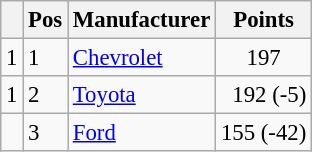<table class="wikitable" style="font-size: 95%;">
<tr>
<th></th>
<th>Pos</th>
<th>Manufacturer</th>
<th>Points</th>
</tr>
<tr>
<td align="left"> 1</td>
<td>1</td>
<td><a href='#'>Chevrolet</a></td>
<td style="text-align:center;">197</td>
</tr>
<tr>
<td align="left"> 1</td>
<td>2</td>
<td><a href='#'>Toyota</a></td>
<td style="text-align:right;">192 (-5)</td>
</tr>
<tr>
<td align="left"></td>
<td>3</td>
<td><a href='#'>Ford</a></td>
<td style="text-align:right;">155 (-42)</td>
</tr>
</table>
